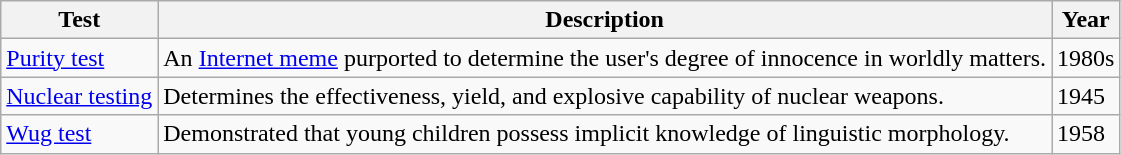<table class="wikitable sortable">
<tr>
<th>Test</th>
<th>Description</th>
<th>Year</th>
</tr>
<tr>
<td><a href='#'>Purity test</a></td>
<td>An <a href='#'>Internet meme</a> purported to determine the user's degree of innocence in worldly matters.</td>
<td>1980s</td>
</tr>
<tr>
<td><a href='#'>Nuclear testing</a></td>
<td>Determines the effectiveness, yield, and explosive capability of nuclear weapons.</td>
<td>1945</td>
</tr>
<tr>
<td><a href='#'>Wug test</a></td>
<td>Demonstrated that young children possess implicit knowledge of linguistic morphology.</td>
<td>1958</td>
</tr>
</table>
